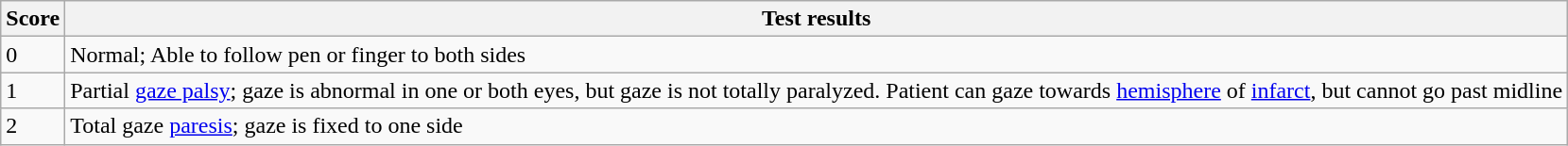<table class="wikitable">
<tr>
<th>Score</th>
<th>Test results</th>
</tr>
<tr>
<td>0</td>
<td>Normal; Able to follow pen or finger to both sides</td>
</tr>
<tr>
<td>1</td>
<td>Partial <a href='#'>gaze palsy</a>; gaze is abnormal in one or both eyes, but gaze is not totally paralyzed. Patient can gaze towards <a href='#'>hemisphere</a> of <a href='#'>infarct</a>, but cannot go past midline</td>
</tr>
<tr>
<td>2</td>
<td>Total gaze <a href='#'>paresis</a>; gaze is fixed to one side</td>
</tr>
</table>
